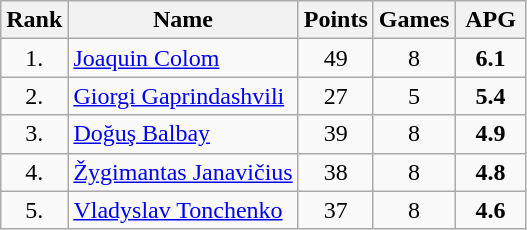<table class="wikitable" style="text-align: center;">
<tr>
<th>Rank</th>
<th>Name</th>
<th>Points</th>
<th>Games</th>
<th width=40>APG</th>
</tr>
<tr>
<td>1.</td>
<td align="left"> <a href='#'>Joaquin Colom</a></td>
<td>49</td>
<td>8</td>
<td><strong>6.1</strong></td>
</tr>
<tr>
<td>2.</td>
<td align="left"> <a href='#'>Giorgi Gaprindashvili</a></td>
<td>27</td>
<td>5</td>
<td><strong>5.4</strong></td>
</tr>
<tr>
<td>3.</td>
<td align="left"> <a href='#'>Doğuş Balbay</a></td>
<td>39</td>
<td>8</td>
<td><strong>4.9</strong></td>
</tr>
<tr>
<td>4.</td>
<td align="left"> <a href='#'>Žygimantas Janavičius</a></td>
<td>38</td>
<td>8</td>
<td><strong>4.8</strong></td>
</tr>
<tr>
<td>5.</td>
<td align="left"> <a href='#'>Vladyslav Tonchenko</a></td>
<td>37</td>
<td>8</td>
<td><strong>4.6</strong></td>
</tr>
</table>
